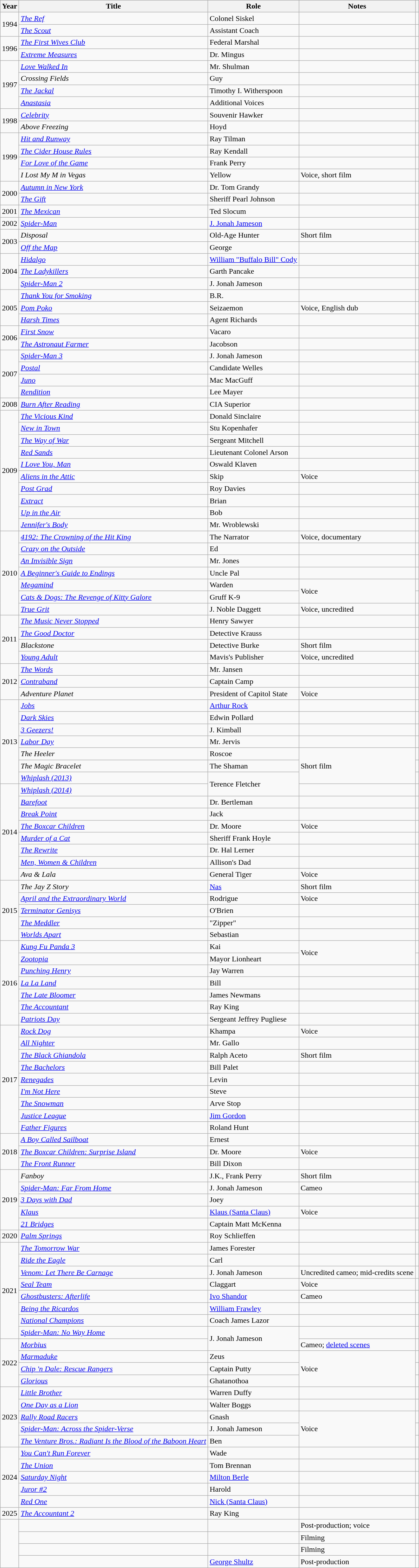<table class="wikitable plainrowheaders sortable" style="margin-right: 0;">
<tr>
<th scope="col">Year</th>
<th scope="col">Title</th>
<th scope="col">Role</th>
<th scope="col" class="unsortable">Notes</th>
<th scope="col" class="unsortable"></th>
</tr>
<tr>
<td rowspan=2>1994</td>
<td><em><a href='#'>The Ref</a></em></td>
<td>Colonel Siskel</td>
<td></td>
<td style="text-align:center;"></td>
</tr>
<tr>
<td><em><a href='#'>The Scout</a></em></td>
<td>Assistant Coach</td>
<td></td>
<td style="text-align:center;"></td>
</tr>
<tr>
<td rowspan=2>1996</td>
<td><em><a href='#'>The First Wives Club</a></em></td>
<td>Federal Marshal</td>
<td></td>
<td style="text-align:center;"></td>
</tr>
<tr>
<td><em><a href='#'>Extreme Measures</a></em></td>
<td>Dr. Mingus</td>
<td></td>
<td style="text-align:center;"></td>
</tr>
<tr>
<td rowspan=4>1997</td>
<td><em><a href='#'>Love Walked In</a></em></td>
<td>Mr. Shulman</td>
<td></td>
<td style="text-align:center;"></td>
</tr>
<tr>
<td><em>Crossing Fields</em></td>
<td>Guy</td>
<td></td>
<td style="text-align:center;"></td>
</tr>
<tr>
<td><em><a href='#'>The Jackal</a></em></td>
<td>Timothy I. Witherspoon</td>
<td></td>
<td style="text-align:center;"></td>
</tr>
<tr>
<td><em><a href='#'>Anastasia</a></em></td>
<td>Additional Voices</td>
<td></td>
<td style="text-align:center;"></td>
</tr>
<tr>
<td rowspan=2>1998</td>
<td><em><a href='#'>Celebrity</a></em></td>
<td>Souvenir Hawker</td>
<td></td>
<td style="text-align:center;"></td>
</tr>
<tr>
<td><em>Above Freezing</em></td>
<td>Hoyd</td>
<td></td>
<td style="text-align:center;"></td>
</tr>
<tr>
<td rowspan=4>1999</td>
<td><em><a href='#'>Hit and Runway</a></em></td>
<td>Ray Tilman</td>
<td></td>
<td style="text-align:center;"></td>
</tr>
<tr>
<td><em><a href='#'>The Cider House Rules</a></em></td>
<td>Ray Kendall</td>
<td></td>
<td style="text-align:center;"></td>
</tr>
<tr>
<td><em><a href='#'>For Love of the Game</a></em></td>
<td>Frank Perry</td>
<td></td>
<td style="text-align:center;"></td>
</tr>
<tr>
<td><em>I Lost My M in Vegas</em></td>
<td>Yellow</td>
<td>Voice, short film</td>
<td style="text-align:center;"></td>
</tr>
<tr>
<td rowspan=2>2000</td>
<td><em><a href='#'>Autumn in New York</a></em></td>
<td>Dr. Tom Grandy</td>
<td></td>
<td style="text-align:center;"></td>
</tr>
<tr>
<td><em><a href='#'>The Gift</a></em></td>
<td>Sheriff Pearl Johnson</td>
<td></td>
<td style="text-align:center;"></td>
</tr>
<tr>
<td>2001</td>
<td><em><a href='#'>The Mexican</a></em></td>
<td>Ted Slocum</td>
<td></td>
<td style="text-align:center;"></td>
</tr>
<tr>
<td>2002</td>
<td><em><a href='#'>Spider-Man</a></em></td>
<td><a href='#'>J. Jonah Jameson</a></td>
<td></td>
<td style="text-align:center;"></td>
</tr>
<tr>
<td rowspan=2>2003</td>
<td><em>Disposal</em></td>
<td>Old-Age Hunter</td>
<td>Short film</td>
<td style="text-align:center;"></td>
</tr>
<tr>
<td><em><a href='#'>Off the Map</a></em></td>
<td>George</td>
<td></td>
<td style="text-align:center;"></td>
</tr>
<tr>
<td rowspan=3>2004</td>
<td><em><a href='#'>Hidalgo</a></em></td>
<td><a href='#'>William "Buffalo Bill" Cody</a></td>
<td></td>
<td style="text-align:center;"></td>
</tr>
<tr>
<td><em><a href='#'>The Ladykillers</a></em></td>
<td>Garth Pancake</td>
<td></td>
<td style="text-align:center;"></td>
</tr>
<tr>
<td><em><a href='#'>Spider-Man 2</a></em></td>
<td>J. Jonah Jameson</td>
<td></td>
<td style="text-align:center;"></td>
</tr>
<tr>
<td rowspan=3>2005</td>
<td><em><a href='#'>Thank You for Smoking</a></em></td>
<td>B.R.</td>
<td></td>
<td style="text-align:center;"></td>
</tr>
<tr>
<td><em><a href='#'>Pom Poko</a></em></td>
<td>Seizaemon</td>
<td>Voice, English dub</td>
<td style="text-align:center;"></td>
</tr>
<tr>
<td><em><a href='#'>Harsh Times</a></em></td>
<td>Agent Richards</td>
<td></td>
<td style="text-align:center;"></td>
</tr>
<tr>
<td rowspan=2>2006</td>
<td><em><a href='#'>First Snow</a></em></td>
<td>Vacaro</td>
<td></td>
<td style="text-align:center;"></td>
</tr>
<tr>
<td><em><a href='#'>The Astronaut Farmer</a></em></td>
<td>Jacobson</td>
<td></td>
<td style="text-align:center;"></td>
</tr>
<tr>
<td rowspan=4>2007</td>
<td><em><a href='#'>Spider-Man 3</a></em></td>
<td>J. Jonah Jameson</td>
<td></td>
<td style="text-align:center;"></td>
</tr>
<tr>
<td><em><a href='#'>Postal</a></em></td>
<td>Candidate Welles</td>
<td></td>
<td style="text-align:center;"></td>
</tr>
<tr>
<td><em><a href='#'>Juno</a></em></td>
<td>Mac MacGuff</td>
<td></td>
<td style="text-align:center;"></td>
</tr>
<tr>
<td><em><a href='#'>Rendition</a></em></td>
<td>Lee Mayer</td>
<td></td>
<td style="text-align:center;"></td>
</tr>
<tr>
<td>2008</td>
<td><em><a href='#'>Burn After Reading</a></em></td>
<td>CIA Superior</td>
<td></td>
<td style="text-align:center;"></td>
</tr>
<tr>
<td rowspan=10>2009</td>
<td><em><a href='#'>The Vicious Kind</a></em></td>
<td>Donald Sinclaire</td>
<td></td>
<td style="text-align:center;"></td>
</tr>
<tr>
<td><em><a href='#'>New in Town</a></em></td>
<td>Stu Kopenhafer</td>
<td></td>
<td style="text-align:center;"></td>
</tr>
<tr>
<td><em><a href='#'>The Way of War</a></em></td>
<td>Sergeant Mitchell</td>
<td></td>
<td style="text-align:center;"></td>
</tr>
<tr>
<td><em><a href='#'>Red Sands</a></em></td>
<td>Lieutenant Colonel Arson</td>
<td></td>
<td style="text-align:center;"></td>
</tr>
<tr>
<td><em><a href='#'>I Love You, Man</a></em></td>
<td>Oswald Klaven</td>
<td></td>
<td style="text-align:center;"></td>
</tr>
<tr>
<td><em><a href='#'>Aliens in the Attic</a></em></td>
<td>Skip</td>
<td>Voice</td>
<td style="text-align:center;"></td>
</tr>
<tr>
<td><em><a href='#'>Post Grad</a></em></td>
<td>Roy Davies</td>
<td></td>
<td style="text-align:center;"></td>
</tr>
<tr>
<td><em><a href='#'>Extract</a></em></td>
<td>Brian</td>
<td></td>
<td style="text-align:center;"></td>
</tr>
<tr>
<td><em><a href='#'>Up in the Air</a></em></td>
<td>Bob</td>
<td></td>
<td style="text-align:center;"></td>
</tr>
<tr>
<td><em><a href='#'>Jennifer's Body</a></em></td>
<td>Mr. Wroblewski</td>
<td></td>
<td style="text-align:center;"></td>
</tr>
<tr>
<td rowspan=7>2010</td>
<td><em><a href='#'>4192: The Crowning of the Hit King</a></em></td>
<td>The Narrator</td>
<td>Voice, documentary</td>
<td style="text-align:center;"></td>
</tr>
<tr>
<td><em><a href='#'>Crazy on the Outside</a></em></td>
<td>Ed</td>
<td></td>
<td style="text-align:center;"></td>
</tr>
<tr>
<td><em><a href='#'>An Invisible Sign</a></em></td>
<td>Mr. Jones</td>
<td></td>
<td style="text-align:center;"></td>
</tr>
<tr>
<td><em><a href='#'>A Beginner's Guide to Endings</a></em></td>
<td>Uncle Pal</td>
<td></td>
<td style="text-align:center;"></td>
</tr>
<tr>
<td><em><a href='#'>Megamind</a></em></td>
<td>Warden</td>
<td rowspan=2>Voice</td>
<td style="text-align:center;"></td>
</tr>
<tr>
<td><em><a href='#'>Cats & Dogs: The Revenge of Kitty Galore</a></em></td>
<td>Gruff K-9</td>
<td style="text-align:center;"></td>
</tr>
<tr>
<td><em><a href='#'>True Grit</a></em></td>
<td>J. Noble Daggett</td>
<td>Voice, uncredited</td>
<td></td>
</tr>
<tr>
<td rowspan=4>2011</td>
<td><em><a href='#'>The Music Never Stopped</a></em></td>
<td>Henry Sawyer</td>
<td></td>
<td style="text-align:center;"></td>
</tr>
<tr>
<td><em><a href='#'>The Good Doctor</a></em></td>
<td>Detective Krauss</td>
<td></td>
<td style="text-align:center;"></td>
</tr>
<tr>
<td><em>Blackstone</em></td>
<td>Detective Burke</td>
<td>Short film</td>
<td style="text-align:center;"></td>
</tr>
<tr>
<td><em><a href='#'>Young Adult</a></em></td>
<td>Mavis's Publisher</td>
<td>Voice, uncredited</td>
<td style="text-align:center;"></td>
</tr>
<tr>
<td rowspan=3>2012</td>
<td><em><a href='#'>The Words</a></em></td>
<td>Mr. Jansen</td>
<td></td>
<td style="text-align:center;"></td>
</tr>
<tr>
<td><em><a href='#'>Contraband</a></em></td>
<td>Captain Camp</td>
<td></td>
<td style="text-align:center;"></td>
</tr>
<tr>
<td><em>Adventure Planet</em></td>
<td>President of Capitol State</td>
<td>Voice</td>
<td style="text-align:center;"></td>
</tr>
<tr>
<td rowspan=7>2013</td>
<td><em><a href='#'>Jobs</a></em></td>
<td><a href='#'>Arthur Rock</a></td>
<td></td>
<td style="text-align:center;"></td>
</tr>
<tr>
<td><em><a href='#'>Dark Skies</a></em></td>
<td>Edwin Pollard</td>
<td></td>
<td style="text-align:center;"></td>
</tr>
<tr>
<td><em><a href='#'>3 Geezers!</a></em></td>
<td>J. Kimball</td>
<td></td>
<td style="text-align:center;"></td>
</tr>
<tr>
<td><em><a href='#'>Labor Day</a></em></td>
<td>Mr. Jervis</td>
<td></td>
<td style="text-align:center;"></td>
</tr>
<tr>
<td><em>The Heeler</em></td>
<td>Roscoe</td>
<td rowspan=3>Short film</td>
<td style="text-align:center;"></td>
</tr>
<tr>
<td><em>The Magic Bracelet</em></td>
<td>The Shaman</td>
<td style="text-align:center;"></td>
</tr>
<tr>
<td><a href='#'><em>Whiplash (2013)</em></a></td>
<td rowspan="2">Terence Fletcher</td>
<td style="text-align:center;"></td>
</tr>
<tr>
<td rowspan=8>2014</td>
<td><em><a href='#'>Whiplash (2014)</a></em></td>
<td></td>
<td style="text-align:center;"></td>
</tr>
<tr>
<td><em><a href='#'>Barefoot</a></em></td>
<td>Dr. Bertleman</td>
<td></td>
<td style="text-align:center;"></td>
</tr>
<tr>
<td><em><a href='#'>Break Point</a></em></td>
<td>Jack</td>
<td></td>
<td style="text-align:center;"></td>
</tr>
<tr>
<td><em><a href='#'>The Boxcar Children</a></em></td>
<td>Dr. Moore</td>
<td>Voice</td>
<td style="text-align:center;"></td>
</tr>
<tr>
<td><em><a href='#'>Murder of a Cat</a></em></td>
<td>Sheriff Frank Hoyle</td>
<td></td>
<td style="text-align:center;"></td>
</tr>
<tr>
<td><em><a href='#'>The Rewrite</a></em></td>
<td>Dr. Hal Lerner</td>
<td></td>
<td style="text-align:center;"></td>
</tr>
<tr>
<td><em><a href='#'>Men, Women & Children</a></em></td>
<td>Allison's Dad</td>
<td></td>
<td style="text-align:center;"></td>
</tr>
<tr>
<td><em>Ava & Lala</em></td>
<td>General Tiger</td>
<td>Voice</td>
<td style="text-align:center;"></td>
</tr>
<tr>
<td rowspan=5>2015</td>
<td><em>The Jay Z Story</em></td>
<td><a href='#'>Nas</a></td>
<td>Short film</td>
<td style="text-align:center;"></td>
</tr>
<tr>
<td><em><a href='#'>April and the Extraordinary World</a></em></td>
<td>Rodrigue</td>
<td>Voice</td>
<td style="text-align:center;"></td>
</tr>
<tr>
<td><em><a href='#'>Terminator Genisys</a></em></td>
<td>O'Brien</td>
<td></td>
<td style="text-align:center;"></td>
</tr>
<tr>
<td><em><a href='#'>The Meddler</a></em></td>
<td>"Zipper"</td>
<td></td>
<td style="text-align:center;"></td>
</tr>
<tr>
<td><em><a href='#'>Worlds Apart</a></em></td>
<td>Sebastian</td>
<td></td>
<td style="text-align:center;"></td>
</tr>
<tr>
<td rowspan=7>2016</td>
<td><em><a href='#'>Kung Fu Panda 3</a></em></td>
<td>Kai</td>
<td rowspan="2">Voice</td>
<td style="text-align:center;"></td>
</tr>
<tr>
<td><em><a href='#'>Zootopia</a></em></td>
<td>Mayor Lionheart</td>
<td style="text-align:center;"></td>
</tr>
<tr>
<td><em><a href='#'>Punching Henry</a></em></td>
<td>Jay Warren</td>
<td></td>
<td style="text-align:center;"></td>
</tr>
<tr>
<td><em><a href='#'>La La Land</a></em></td>
<td>Bill</td>
<td></td>
<td style="text-align:center;"></td>
</tr>
<tr>
<td><em><a href='#'>The Late Bloomer</a></em></td>
<td>James Newmans</td>
<td></td>
<td style="text-align:center;"></td>
</tr>
<tr>
<td><em><a href='#'>The Accountant</a></em></td>
<td>Ray King</td>
<td></td>
<td style="text-align:center;"></td>
</tr>
<tr>
<td><em><a href='#'>Patriots Day</a></em></td>
<td>Sergeant Jeffrey Pugliese</td>
<td></td>
<td style="text-align:center;"></td>
</tr>
<tr>
<td rowspan=9>2017</td>
<td><em><a href='#'>Rock Dog</a></em></td>
<td>Khampa</td>
<td>Voice</td>
<td style="text-align:center;"></td>
</tr>
<tr>
<td><em><a href='#'>All Nighter</a></em></td>
<td>Mr. Gallo</td>
<td></td>
<td style="text-align:center;"></td>
</tr>
<tr>
<td><em><a href='#'>The Black Ghiandola</a></em></td>
<td>Ralph Aceto</td>
<td>Short film</td>
<td style="text-align:center;"></td>
</tr>
<tr>
<td><em><a href='#'>The Bachelors</a></em></td>
<td>Bill Palet</td>
<td></td>
<td style="text-align:center;"></td>
</tr>
<tr>
<td><em><a href='#'>Renegades</a></em></td>
<td>Levin</td>
<td></td>
<td style="text-align:center;"></td>
</tr>
<tr>
<td><em><a href='#'>I'm Not Here</a></em></td>
<td>Steve</td>
<td></td>
<td style="text-align:center;"></td>
</tr>
<tr>
<td><em><a href='#'>The Snowman</a></em></td>
<td>Arve Stop</td>
<td></td>
<td style="text-align:center;"></td>
</tr>
<tr>
<td><em><a href='#'>Justice League</a></em></td>
<td><a href='#'>Jim Gordon</a></td>
<td></td>
<td style="text-align:center;"></td>
</tr>
<tr>
<td><em><a href='#'>Father Figures</a></em></td>
<td>Roland Hunt</td>
<td></td>
<td style="text-align:center;"></td>
</tr>
<tr>
<td rowspan=3>2018</td>
<td><em><a href='#'>A Boy Called Sailboat</a></em></td>
<td>Ernest</td>
<td></td>
<td style="text-align:center;"></td>
</tr>
<tr>
<td><em><a href='#'>The Boxcar Children: Surprise Island</a></em></td>
<td>Dr. Moore</td>
<td>Voice</td>
<td style="text-align:center;"></td>
</tr>
<tr>
<td><em><a href='#'>The Front Runner</a></em></td>
<td>Bill Dixon</td>
<td></td>
<td style="text-align:center;"></td>
</tr>
<tr>
<td rowspan=5>2019</td>
<td><em>Fanboy</em></td>
<td>J.K., Frank Perry</td>
<td>Short film</td>
<td style="text-align:center;"></td>
</tr>
<tr>
<td><em><a href='#'>Spider-Man: Far From Home</a></em></td>
<td>J. Jonah Jameson</td>
<td>Cameo</td>
<td style="text-align:center;"></td>
</tr>
<tr>
<td><em><a href='#'>3 Days with Dad</a></em></td>
<td>Joey</td>
<td></td>
<td style="text-align:center;"></td>
</tr>
<tr>
<td><em><a href='#'>Klaus</a></em></td>
<td><a href='#'>Klaus (Santa Claus)</a></td>
<td>Voice</td>
<td style="text-align:center;"></td>
</tr>
<tr>
<td><em><a href='#'>21 Bridges</a></em></td>
<td>Captain Matt McKenna</td>
<td></td>
<td style="text-align:center;"></td>
</tr>
<tr>
<td>2020</td>
<td><em><a href='#'>Palm Springs</a></em></td>
<td>Roy Schlieffen</td>
<td></td>
<td style="text-align:center;"></td>
</tr>
<tr>
<td rowspan=8>2021</td>
<td><em><a href='#'>The Tomorrow War</a></em></td>
<td>James Forester</td>
<td></td>
<td style="text-align:center;"></td>
</tr>
<tr>
<td><em><a href='#'>Ride the Eagle</a></em></td>
<td>Carl</td>
<td></td>
<td style="text-align:center;"></td>
</tr>
<tr>
<td><em><a href='#'>Venom: Let There Be Carnage</a></em></td>
<td>J. Jonah Jameson</td>
<td>Uncredited cameo; mid-credits scene</td>
<td style="text-align:center;"></td>
</tr>
<tr>
<td><em><a href='#'>Seal Team</a></em></td>
<td>Claggart</td>
<td>Voice</td>
<td style="text-align:center;"></td>
</tr>
<tr>
<td><em><a href='#'>Ghostbusters: Afterlife</a></em></td>
<td><a href='#'>Ivo Shandor</a></td>
<td>Cameo</td>
<td style="text-align:center;"></td>
</tr>
<tr>
<td><em><a href='#'>Being the Ricardos</a></em></td>
<td><a href='#'>William Frawley</a></td>
<td></td>
<td style="text-align:center;"></td>
</tr>
<tr>
<td><em><a href='#'>National Champions</a></em></td>
<td>Coach James Lazor</td>
<td></td>
<td style="text-align:center;"></td>
</tr>
<tr>
<td><em><a href='#'>Spider-Man: No Way Home</a></em></td>
<td rowspan=2>J. Jonah Jameson</td>
<td></td>
<td style="text-align:center;"></td>
</tr>
<tr>
<td rowspan=4>2022</td>
<td><em><a href='#'>Morbius</a></em></td>
<td>Cameo; <a href='#'>deleted scenes</a></td>
<td style="text-align:center;"></td>
</tr>
<tr>
<td><em><a href='#'>Marmaduke</a></em></td>
<td>Zeus</td>
<td rowspan=3>Voice</td>
<td style="text-align:center;"></td>
</tr>
<tr>
<td><em><a href='#'>Chip 'n Dale: Rescue Rangers</a></em></td>
<td>Captain Putty</td>
<td style="text-align:center;"></td>
</tr>
<tr>
<td><em><a href='#'>Glorious</a></em></td>
<td>Ghatanothoa</td>
<td style="text-align:center;"></td>
</tr>
<tr>
<td rowspan=5>2023</td>
<td><em><a href='#'>Little Brother</a></em></td>
<td>Warren Duffy</td>
<td></td>
<td style="text-align:center;"></td>
</tr>
<tr>
<td><em><a href='#'>One Day as a Lion</a></em></td>
<td>Walter Boggs</td>
<td></td>
<td style="text-align:center;"></td>
</tr>
<tr>
<td><em><a href='#'>Rally Road Racers</a></em></td>
<td>Gnash</td>
<td rowspan=3>Voice</td>
<td style="text-align:center;"></td>
</tr>
<tr>
<td><em><a href='#'>Spider-Man: Across the Spider-Verse</a></em></td>
<td>J. Jonah Jameson</td>
<td style="text-align:center;"></td>
</tr>
<tr>
<td><em><a href='#'>The Venture Bros.: Radiant Is the Blood of the Baboon Heart</a></em></td>
<td>Ben</td>
<td style="text-align:center;"></td>
</tr>
<tr>
<td rowspan="5">2024</td>
<td><em><a href='#'>You Can't Run Forever</a></em></td>
<td>Wade</td>
<td></td>
<td style="text-align:center;"></td>
</tr>
<tr>
<td><em><a href='#'>The Union</a></em></td>
<td>Tom Brennan</td>
<td></td>
<td style="text-align:center;"></td>
</tr>
<tr>
<td><em><a href='#'>Saturday Night</a></em></td>
<td><a href='#'>Milton Berle</a></td>
<td></td>
<td style="text-align:center;"></td>
</tr>
<tr>
<td><em><a href='#'>Juror #2</a></em></td>
<td>Harold</td>
<td></td>
<td style="text-align:center;"></td>
</tr>
<tr>
<td><em><a href='#'>Red One</a></em></td>
<td><a href='#'>Nick (Santa Claus)</a></td>
<td></td>
<td style="text-align:center;"></td>
</tr>
<tr>
<td>2025</td>
<td><em><a href='#'>The Accountant 2</a></em></td>
<td>Ray King</td>
<td></td>
<td style="text-align:center;"></td>
</tr>
<tr>
<td rowspan="4"></td>
<td></td>
<td></td>
<td>Post-production; voice</td>
<td style="text-align:center;"></td>
</tr>
<tr>
<td></td>
<td></td>
<td>Filming</td>
<td style="text-align:center;"></td>
</tr>
<tr>
<td></td>
<td></td>
<td>Filming</td>
<td style="text-align:center;"></td>
</tr>
<tr>
<td></td>
<td><a href='#'>George Shultz</a></td>
<td>Post-production</td>
<td style="text-align:center;"></td>
</tr>
</table>
